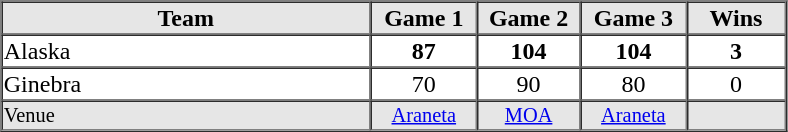<table border=1 cellspacing=0 width=525 align=center>
<tr style="text-align:center; background-color:#e6e6e6;">
<th align=center width=30%>Team</th>
<th width=8%>Game 1</th>
<th width=8%>Game 2</th>
<th width=8%>Game 3</th>
<th width=8%>Wins</th>
</tr>
<tr style="text-align:center;">
<td align=left>Alaska</td>
<td><strong>87</strong></td>
<td><strong>104</strong></td>
<td><strong>104</strong></td>
<td><strong>3</strong></td>
</tr>
<tr style="text-align:center;">
<td align=left>Ginebra</td>
<td>70</td>
<td>90</td>
<td>80</td>
<td>0</td>
</tr>
<tr style="text-align:center; font-size: 85%; background-color:#e6e6e6;">
<td align=left>Venue</td>
<td><a href='#'>Araneta</a></td>
<td><a href='#'>MOA</a></td>
<td><a href='#'>Araneta</a></td>
<td></td>
</tr>
</table>
